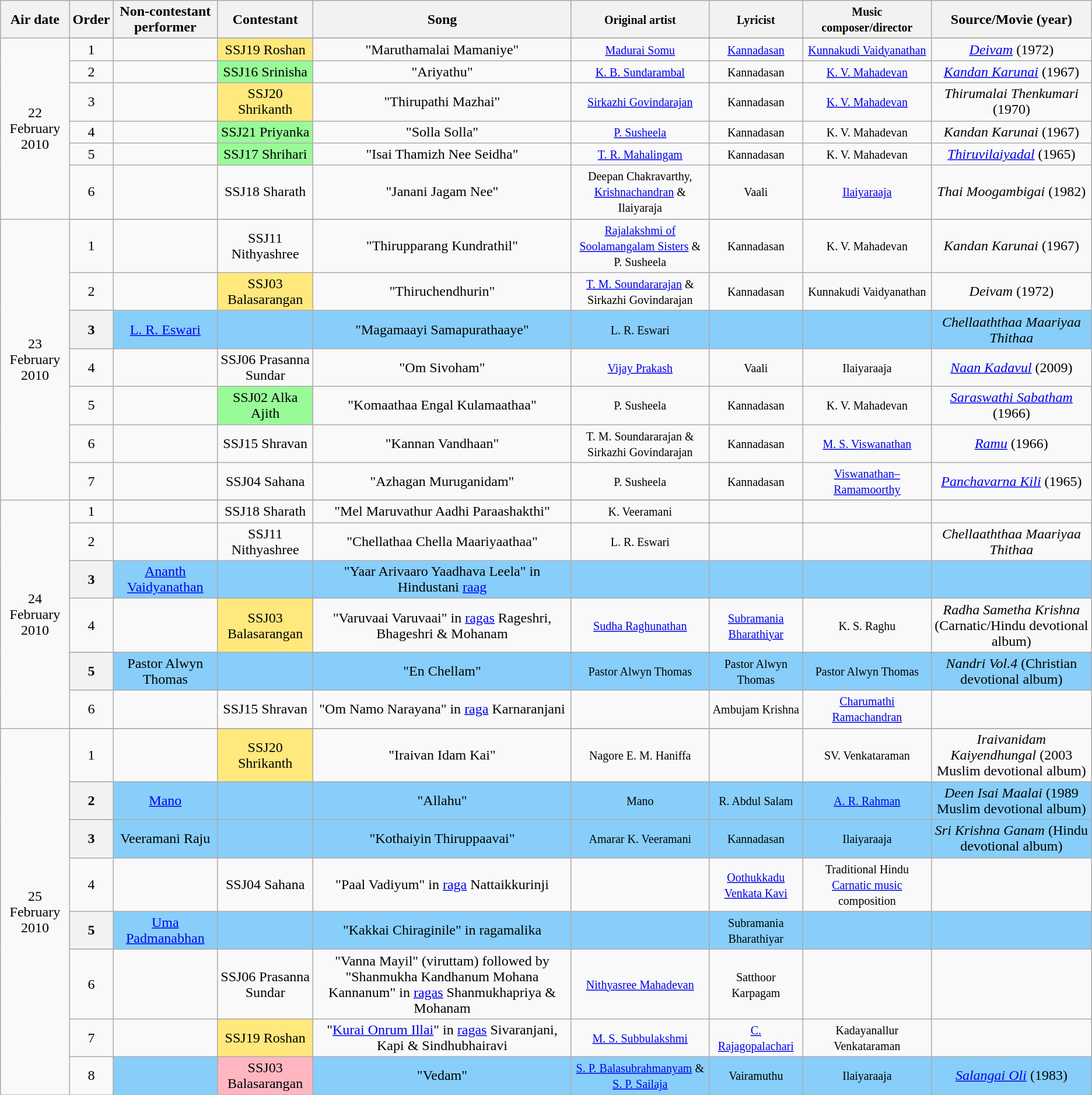<table class="wikitable sortable sticky-header" style="text-align: center; width: auto;">
<tr style="background:lightgrey; text-align:center;">
<th>Air date</th>
<th>Order</th>
<th>Non-contestant performer</th>
<th>Contestant</th>
<th>Song</th>
<th><small>Original artist</small></th>
<th><small>Lyricist</small></th>
<th><small>Music composer/director</small></th>
<th>Source/Movie (year)</th>
</tr>
<tr>
<td rowspan=7>22 February 2010</td>
</tr>
<tr>
<td>1</td>
<td></td>
<td style="background:#ffe87c">SSJ19 Roshan</td>
<td>"Maruthamalai Mamaniye"</td>
<td><small><a href='#'>Madurai Somu</a></small></td>
<td><small><a href='#'>Kannadasan</a></small></td>
<td><small><a href='#'>Kunnakudi Vaidyanathan</a></small></td>
<td><em><a href='#'>Deivam</a></em> (1972)</td>
</tr>
<tr>
<td>2</td>
<td></td>
<td style="background:palegreen">SSJ16 Srinisha</td>
<td>"Ariyathu"</td>
<td><small><a href='#'>K. B. Sundarambal</a></small></td>
<td><small>Kannadasan</small></td>
<td><small><a href='#'>K. V. Mahadevan</a></small></td>
<td><em><a href='#'>Kandan Karunai</a></em> (1967)</td>
</tr>
<tr>
<td>3</td>
<td></td>
<td style="background:#ffe87c">SSJ20 Shrikanth</td>
<td>"Thirupathi Mazhai"</td>
<td><small><a href='#'>Sirkazhi Govindarajan</a></small></td>
<td><small>Kannadasan</small></td>
<td><small><a href='#'>K. V. Mahadevan</a></small></td>
<td><em>Thirumalai Thenkumari</em> (1970)</td>
</tr>
<tr>
<td>4</td>
<td></td>
<td style="background:palegreen">SSJ21 Priyanka</td>
<td>"Solla Solla"</td>
<td><small><a href='#'>P. Susheela</a></small></td>
<td><small>Kannadasan</small></td>
<td><small>K. V. Mahadevan</small></td>
<td><em>Kandan Karunai</em> (1967)</td>
</tr>
<tr>
<td>5</td>
<td></td>
<td style="background:palegreen">SSJ17 Shrihari</td>
<td>"Isai Thamizh Nee Seidha"</td>
<td><small><a href='#'>T. R. Mahalingam</a></small></td>
<td><small> Kannadasan</small></td>
<td><small>K. V. Mahadevan</small></td>
<td><em><a href='#'>Thiruvilaiyadal</a></em> (1965)</td>
</tr>
<tr>
<td>6</td>
<td></td>
<td>SSJ18 Sharath</td>
<td>"Janani Jagam Nee"</td>
<td><small>Deepan Chakravarthy, <a href='#'>Krishnachandran</a> & Ilaiyaraja</small></td>
<td><small>Vaali</small></td>
<td><small><a href='#'>Ilaiyaraaja</a></small></td>
<td><em>Thai Moogambigai</em> (1982)</td>
</tr>
<tr>
<td rowspan=8>23 February 2010</td>
</tr>
<tr>
<td>1</td>
<td></td>
<td>SSJ11 Nithyashree</td>
<td>"Thirupparang Kundrathil"</td>
<td><small><a href='#'>Rajalakshmi of Soolamangalam Sisters</a> & P. Susheela</small></td>
<td><small>Kannadasan</small></td>
<td><small>K. V. Mahadevan</small></td>
<td><em>Kandan Karunai</em> (1967)</td>
</tr>
<tr>
<td>2</td>
<td></td>
<td style="background:#ffe87c">SSJ03 Balasarangan</td>
<td>"Thiruchendhurin"</td>
<td><small><a href='#'>T. M. Soundararajan</a> & Sirkazhi Govindarajan</small></td>
<td><small>Kannadasan</small></td>
<td><small>Kunnakudi Vaidyanathan</small></td>
<td><em>Deivam</em> (1972)</td>
</tr>
<tr style="background:lightskyblue">
<th scope="row">3</th>
<td><a href='#'>L. R. Eswari</a></td>
<td></td>
<td>"Magamaayi Samapurathaaye"</td>
<td><small>L. R. Eswari</small></td>
<td></td>
<td></td>
<td><em>Chellaaththaa Maariyaa Thithaa</em></td>
</tr>
<tr>
<td>4</td>
<td></td>
<td>SSJ06 Prasanna Sundar</td>
<td>"Om Sivoham"</td>
<td><small><a href='#'>Vijay Prakash</a></small></td>
<td><small>Vaali</small></td>
<td><small>Ilaiyaraaja</small></td>
<td><em><a href='#'>Naan Kadavul</a></em> (2009)</td>
</tr>
<tr>
<td>5</td>
<td></td>
<td style="background:palegreen">SSJ02 Alka Ajith</td>
<td>"Komaathaa Engal Kulamaathaa"</td>
<td><small>P. Susheela</small></td>
<td><small>Kannadasan</small></td>
<td><small>K. V. Mahadevan</small></td>
<td><em><a href='#'>Saraswathi Sabatham</a></em> (1966)</td>
</tr>
<tr>
<td>6</td>
<td></td>
<td>SSJ15 Shravan</td>
<td>"Kannan Vandhaan"</td>
<td><small>T. M. Soundararajan & Sirkazhi Govindarajan</small></td>
<td><small>Kannadasan</small></td>
<td><small><a href='#'>M. S. Viswanathan</a></small></td>
<td><em><a href='#'>Ramu</a></em> (1966)</td>
</tr>
<tr>
<td>7</td>
<td></td>
<td>SSJ04 Sahana</td>
<td>"Azhagan Muruganidam"</td>
<td><small>P. Susheela</small></td>
<td><small>Kannadasan</small></td>
<td><small><a href='#'>Viswanathan–Ramamoorthy</a></small></td>
<td><em><a href='#'>Panchavarna Kili</a></em> (1965)</td>
</tr>
<tr>
<td rowspan=7>24 February 2010</td>
</tr>
<tr>
<td>1</td>
<td></td>
<td>SSJ18 Sharath</td>
<td>"Mel Maruvathur Aadhi Paraashakthi"</td>
<td><small>K. Veeramani</small></td>
<td></td>
<td></td>
<td></td>
</tr>
<tr>
<td>2</td>
<td></td>
<td>SSJ11 Nithyashree</td>
<td>"Chellathaa Chella Maariyaathaa"</td>
<td><small>L. R. Eswari</small></td>
<td></td>
<td></td>
<td><em>Chellaaththaa Maariyaa Thithaa</em></td>
</tr>
<tr style="background:lightskyblue">
<th scope="row">3</th>
<td><a href='#'>Ananth Vaidyanathan</a></td>
<td></td>
<td>"Yaar Arivaaro Yaadhava Leela" in Hindustani <a href='#'>raag</a></td>
<td></td>
<td></td>
<td></td>
<td></td>
</tr>
<tr>
<td>4</td>
<td></td>
<td style="background:#ffe87c">SSJ03 Balasarangan</td>
<td>"Varuvaai Varuvaai" in <a href='#'>ragas</a> Rageshri, Bhageshri & Mohanam</td>
<td><small><a href='#'>Sudha Raghunathan</a></small></td>
<td><small><a href='#'>Subramania Bharathiyar</a></small></td>
<td><small>K. S. Raghu</small></td>
<td><em>Radha Sametha Krishna</em> (Carnatic/Hindu devotional album)</td>
</tr>
<tr style="background:lightskyblue">
<th scope="row">5</th>
<td>Pastor Alwyn Thomas</td>
<td></td>
<td>"En Chellam"</td>
<td><small>Pastor Alwyn Thomas</small></td>
<td><small>Pastor Alwyn Thomas</small></td>
<td><small>Pastor Alwyn Thomas</small></td>
<td><em>Nandri Vol.4</em> (Christian devotional album)</td>
</tr>
<tr>
<td>6</td>
<td></td>
<td>SSJ15 Shravan</td>
<td>"Om Namo Narayana" in <a href='#'>raga</a> Karnaranjani</td>
<td></td>
<td><small>Ambujam Krishna</small></td>
<td><small><a href='#'>Charumathi Ramachandran</a></small></td>
<td></td>
</tr>
<tr>
<td rowspan=9>25 February 2010</td>
</tr>
<tr>
<td>1</td>
<td></td>
<td style="background:#ffe87c">SSJ20 Shrikanth</td>
<td>"Iraivan Idam Kai"</td>
<td><small>Nagore E. M. Haniffa</small></td>
<td></td>
<td><small>SV. Venkataraman</small></td>
<td><em>Iraivanidam Kaiyendhungal</em> (2003 Muslim devotional album)</td>
</tr>
<tr style="background:lightskyblue">
<th scope="row">2</th>
<td><a href='#'>Mano</a></td>
<td></td>
<td>"Allahu"</td>
<td><small>Mano</small></td>
<td><small>R. Abdul Salam</small></td>
<td><small><a href='#'>A. R. Rahman</a></small></td>
<td><em>Deen Isai Maalai</em> (1989 Muslim devotional album)</td>
</tr>
<tr style="background:lightskyblue">
<th scope="row">3</th>
<td>Veeramani Raju</td>
<td></td>
<td>"Kothaiyin Thiruppaavai"</td>
<td><small>Amarar K. Veeramani</small></td>
<td><small>Kannadasan</small></td>
<td><small>Ilaiyaraaja</small></td>
<td><em>Sri Krishna Ganam</em> (Hindu devotional album)</td>
</tr>
<tr>
<td>4</td>
<td></td>
<td>SSJ04 Sahana</td>
<td>"Paal Vadiyum" in <a href='#'>raga</a> Nattaikkurinji</td>
<td></td>
<td><small><a href='#'>Oothukkadu Venkata Kavi</a></small></td>
<td><small>Traditional Hindu <a href='#'>Carnatic music</a> composition</small></td>
<td></td>
</tr>
<tr style="background:lightskyblue">
<th scope="row">5</th>
<td><a href='#'>Uma Padmanabhan</a></td>
<td></td>
<td>"Kakkai Chiraginile" in ragamalika</td>
<td></td>
<td><small>Subramania Bharathiyar</small></td>
<td></td>
<td></td>
</tr>
<tr>
<td>6</td>
<td></td>
<td>SSJ06 Prasanna Sundar</td>
<td>"Vanna Mayil" (viruttam) followed by "Shanmukha Kandhanum Mohana Kannanum" in <a href='#'>ragas</a> Shanmukhapriya & Mohanam</td>
<td><small><a href='#'>Nithyasree Mahadevan</a></small></td>
<td><small>Satthoor Karpagam</small></td>
<td></td>
<td></td>
</tr>
<tr>
<td>7</td>
<td></td>
<td style="background:#ffe87c">SSJ19 Roshan</td>
<td>"<a href='#'>Kurai Onrum Illai</a>" in <a href='#'>ragas</a> Sivaranjani, Kapi & Sindhubhairavi</td>
<td><small><a href='#'>M. S. Subbulakshmi</a></small></td>
<td><small><a href='#'>C. Rajagopalachari</a></small></td>
<td><small>Kadayanallur Venkataraman</small></td>
<td></td>
</tr>
<tr>
<td>8</td>
<td style="background:lightskyblue"></td>
<td style="background:lightpink">SSJ03 Balasarangan</td>
<td style="background:lightskyblue">"Vedam"</td>
<td style="background:lightskyblue"><small><a href='#'>S. P. Balasubrahmanyam</a> & <a href='#'>S. P. Sailaja</a></small></td>
<td style="background:lightskyblue"><small>Vairamuthu</small></td>
<td style="background:lightskyblue"><small>Ilaiyaraaja</small></td>
<td style="background:lightskyblue"><em><a href='#'>Salangai Oli</a></em> (1983)</td>
</tr>
<tr>
</tr>
</table>
